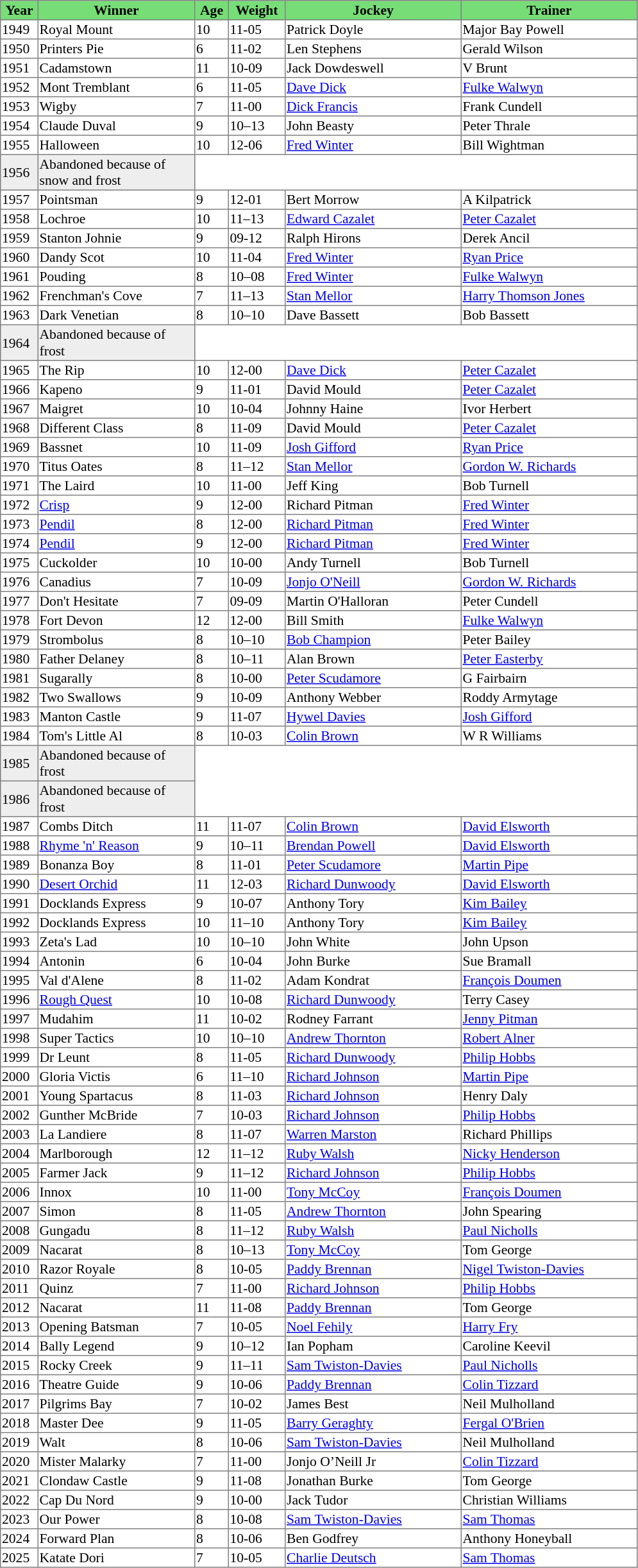<table class = "sortable" | border="1" style="border-collapse: collapse; font-size:90%">
<tr bgcolor="#77dd77" align="center">
<th width="36px"><strong>Year</strong><br></th>
<th width="160px"><strong>Winner</strong><br></th>
<th width="32px"><strong>Age</strong><br></th>
<th width="56px"><strong>Weight</strong><br></th>
<th width="180px"><strong>Jockey</strong><br></th>
<th width="180px"><strong>Trainer</strong><br></th>
</tr>
<tr>
<td>1949</td>
<td>Royal Mount</td>
<td>10</td>
<td>11-05</td>
<td>Patrick Doyle</td>
<td>Major Bay Powell</td>
</tr>
<tr>
<td>1950</td>
<td>Printers Pie</td>
<td>6</td>
<td>11-02</td>
<td>Len Stephens</td>
<td>Gerald Wilson</td>
</tr>
<tr>
<td>1951</td>
<td>Cadamstown</td>
<td>11</td>
<td>10-09</td>
<td>Jack Dowdeswell</td>
<td>V Brunt</td>
</tr>
<tr>
<td>1952</td>
<td>Mont Tremblant</td>
<td>6</td>
<td>11-05</td>
<td><a href='#'>Dave Dick</a></td>
<td><a href='#'>Fulke Walwyn</a></td>
</tr>
<tr>
<td>1953</td>
<td>Wigby</td>
<td>7</td>
<td>11-00</td>
<td><a href='#'>Dick Francis</a></td>
<td>Frank Cundell</td>
</tr>
<tr>
<td>1954</td>
<td>Claude Duval</td>
<td>9</td>
<td>10–13</td>
<td>John Beasty</td>
<td>Peter Thrale</td>
</tr>
<tr>
<td>1955</td>
<td>Halloween</td>
<td>10</td>
<td>12-06</td>
<td><a href='#'>Fred Winter</a></td>
<td>Bill Wightman</td>
</tr>
<tr bgcolor="#eeeeee">
<td>1956<td>Abandoned because of snow and frost</td></td>
</tr>
<tr>
<td>1957</td>
<td>Pointsman</td>
<td>9</td>
<td>12-01</td>
<td>Bert Morrow</td>
<td>A Kilpatrick</td>
</tr>
<tr>
<td>1958</td>
<td>Lochroe</td>
<td>10</td>
<td>11–13</td>
<td><a href='#'>Edward Cazalet</a></td>
<td><a href='#'>Peter Cazalet</a></td>
</tr>
<tr>
<td>1959</td>
<td>Stanton Johnie</td>
<td>9</td>
<td>09-12</td>
<td>Ralph Hirons</td>
<td>Derek Ancil</td>
</tr>
<tr>
<td>1960</td>
<td>Dandy Scot</td>
<td>10</td>
<td>11-04</td>
<td><a href='#'>Fred Winter</a></td>
<td><a href='#'>Ryan Price</a></td>
</tr>
<tr>
<td>1961</td>
<td>Pouding</td>
<td>8</td>
<td>10–08</td>
<td><a href='#'>Fred Winter</a></td>
<td><a href='#'>Fulke Walwyn</a></td>
</tr>
<tr>
<td>1962</td>
<td>Frenchman's Cove</td>
<td>7</td>
<td>11–13</td>
<td><a href='#'>Stan Mellor</a></td>
<td><a href='#'>Harry Thomson Jones</a></td>
</tr>
<tr>
<td>1963</td>
<td>Dark Venetian</td>
<td>8</td>
<td>10–10</td>
<td>Dave Bassett</td>
<td>Bob Bassett</td>
</tr>
<tr bgcolor="#eeeeee">
<td>1964<td>Abandoned because of frost         </td></td>
</tr>
<tr>
<td>1965</td>
<td>The Rip</td>
<td>10</td>
<td>12-00</td>
<td><a href='#'>Dave Dick</a></td>
<td><a href='#'>Peter Cazalet</a></td>
</tr>
<tr>
<td>1966</td>
<td>Kapeno</td>
<td>9</td>
<td>11-01</td>
<td>David Mould</td>
<td><a href='#'>Peter Cazalet</a></td>
</tr>
<tr>
<td>1967</td>
<td>Maigret</td>
<td>10</td>
<td>10-04</td>
<td>Johnny Haine</td>
<td>Ivor Herbert</td>
</tr>
<tr>
<td>1968</td>
<td>Different Class</td>
<td>8</td>
<td>11-09</td>
<td>David Mould</td>
<td><a href='#'>Peter Cazalet</a></td>
</tr>
<tr>
<td>1969</td>
<td>Bassnet</td>
<td>10</td>
<td>11-09</td>
<td><a href='#'>Josh Gifford</a></td>
<td><a href='#'>Ryan Price</a></td>
</tr>
<tr>
<td>1970</td>
<td>Titus Oates</td>
<td>8</td>
<td>11–12</td>
<td><a href='#'>Stan Mellor</a></td>
<td><a href='#'>Gordon W. Richards</a></td>
</tr>
<tr>
<td>1971</td>
<td>The Laird</td>
<td>10</td>
<td>11-00</td>
<td>Jeff King</td>
<td>Bob Turnell</td>
</tr>
<tr>
<td>1972</td>
<td><a href='#'>Crisp</a></td>
<td>9</td>
<td>12-00</td>
<td>Richard Pitman</td>
<td><a href='#'>Fred Winter</a></td>
</tr>
<tr>
<td>1973</td>
<td><a href='#'>Pendil</a></td>
<td>8</td>
<td>12-00</td>
<td><a href='#'>Richard Pitman</a></td>
<td><a href='#'>Fred Winter</a></td>
</tr>
<tr>
<td>1974</td>
<td><a href='#'>Pendil</a></td>
<td>9</td>
<td>12-00</td>
<td><a href='#'>Richard Pitman</a></td>
<td><a href='#'>Fred Winter</a></td>
</tr>
<tr>
<td>1975</td>
<td>Cuckolder</td>
<td>10</td>
<td>10-00</td>
<td>Andy Turnell</td>
<td>Bob Turnell</td>
</tr>
<tr>
<td>1976</td>
<td>Canadius</td>
<td>7</td>
<td>10-09</td>
<td><a href='#'>Jonjo O'Neill</a></td>
<td><a href='#'>Gordon W. Richards</a></td>
</tr>
<tr>
<td>1977</td>
<td>Don't Hesitate</td>
<td>7</td>
<td>09-09</td>
<td>Martin O'Halloran</td>
<td>Peter Cundell</td>
</tr>
<tr>
<td>1978</td>
<td>Fort Devon</td>
<td>12</td>
<td>12-00</td>
<td>Bill Smith</td>
<td><a href='#'>Fulke Walwyn</a></td>
</tr>
<tr>
<td>1979</td>
<td>Strombolus</td>
<td>8</td>
<td>10–10</td>
<td><a href='#'>Bob Champion</a></td>
<td>Peter Bailey</td>
</tr>
<tr>
<td>1980</td>
<td>Father Delaney</td>
<td>8</td>
<td>10–11</td>
<td>Alan Brown</td>
<td><a href='#'>Peter Easterby</a></td>
</tr>
<tr>
<td>1981</td>
<td>Sugarally</td>
<td>8</td>
<td>10-00</td>
<td><a href='#'>Peter Scudamore</a></td>
<td>G Fairbairn</td>
</tr>
<tr>
<td>1982</td>
<td>Two Swallows</td>
<td>9</td>
<td>10-09</td>
<td>Anthony Webber</td>
<td>Roddy Armytage</td>
</tr>
<tr>
<td>1983</td>
<td>Manton Castle</td>
<td>9</td>
<td>11-07</td>
<td><a href='#'>Hywel Davies</a></td>
<td><a href='#'>Josh Gifford</a></td>
</tr>
<tr>
<td>1984</td>
<td>Tom's Little Al</td>
<td>8</td>
<td>10-03</td>
<td><a href='#'>Colin Brown</a></td>
<td>W R Williams</td>
</tr>
<tr bgcolor="#eeeeee">
<td>1985<td>Abandoned because of frost   </td></td>
</tr>
<tr bgcolor="#eeeeee">
<td>1986<td>Abandoned because of frost   </td></td>
</tr>
<tr>
<td>1987</td>
<td>Combs Ditch</td>
<td>11</td>
<td>11-07</td>
<td><a href='#'>Colin Brown</a></td>
<td><a href='#'>David Elsworth</a></td>
</tr>
<tr>
<td>1988</td>
<td><a href='#'>Rhyme 'n' Reason</a></td>
<td>9</td>
<td>10–11</td>
<td><a href='#'>Brendan Powell</a></td>
<td><a href='#'>David Elsworth</a></td>
</tr>
<tr>
<td>1989</td>
<td>Bonanza Boy</td>
<td>8</td>
<td>11-01</td>
<td><a href='#'>Peter Scudamore</a></td>
<td><a href='#'>Martin Pipe</a></td>
</tr>
<tr>
<td>1990</td>
<td><a href='#'>Desert Orchid</a></td>
<td>11</td>
<td>12-03</td>
<td><a href='#'>Richard Dunwoody</a></td>
<td><a href='#'>David Elsworth</a></td>
</tr>
<tr>
<td>1991</td>
<td>Docklands Express</td>
<td>9</td>
<td>10-07</td>
<td>Anthony Tory</td>
<td><a href='#'>Kim Bailey</a></td>
</tr>
<tr>
<td>1992</td>
<td>Docklands Express</td>
<td>10</td>
<td>11–10</td>
<td>Anthony Tory</td>
<td><a href='#'>Kim Bailey</a></td>
</tr>
<tr>
<td>1993</td>
<td>Zeta's Lad</td>
<td>10</td>
<td>10–10</td>
<td>John White</td>
<td>John Upson</td>
</tr>
<tr>
<td>1994</td>
<td>Antonin</td>
<td>6</td>
<td>10-04</td>
<td>John Burke</td>
<td>Sue Bramall</td>
</tr>
<tr>
<td>1995</td>
<td>Val d'Alene</td>
<td>8</td>
<td>11-02</td>
<td>Adam Kondrat</td>
<td><a href='#'>François Doumen</a></td>
</tr>
<tr>
<td>1996</td>
<td><a href='#'>Rough Quest</a></td>
<td>10</td>
<td>10-08</td>
<td><a href='#'>Richard Dunwoody</a></td>
<td>Terry Casey</td>
</tr>
<tr>
<td>1997</td>
<td>Mudahim</td>
<td>11</td>
<td>10-02</td>
<td>Rodney Farrant</td>
<td><a href='#'>Jenny Pitman</a></td>
</tr>
<tr>
<td>1998</td>
<td>Super Tactics</td>
<td>10</td>
<td>10–10</td>
<td><a href='#'>Andrew Thornton</a></td>
<td><a href='#'>Robert Alner</a></td>
</tr>
<tr>
<td>1999</td>
<td>Dr Leunt</td>
<td>8</td>
<td>11-05</td>
<td><a href='#'>Richard Dunwoody</a></td>
<td><a href='#'>Philip Hobbs</a></td>
</tr>
<tr>
<td>2000</td>
<td>Gloria Victis</td>
<td>6</td>
<td>11–10</td>
<td><a href='#'>Richard Johnson</a></td>
<td><a href='#'>Martin Pipe</a></td>
</tr>
<tr>
<td>2001</td>
<td>Young Spartacus</td>
<td>8</td>
<td>11-03</td>
<td><a href='#'>Richard Johnson</a></td>
<td>Henry Daly</td>
</tr>
<tr>
<td>2002</td>
<td>Gunther McBride</td>
<td>7</td>
<td>10-03</td>
<td><a href='#'>Richard Johnson</a></td>
<td><a href='#'>Philip Hobbs</a></td>
</tr>
<tr>
<td>2003</td>
<td>La Landiere</td>
<td>8</td>
<td>11-07</td>
<td><a href='#'>Warren Marston</a></td>
<td>Richard Phillips</td>
</tr>
<tr>
<td>2004</td>
<td>Marlborough</td>
<td>12</td>
<td>11–12</td>
<td><a href='#'>Ruby Walsh</a></td>
<td><a href='#'>Nicky Henderson</a></td>
</tr>
<tr>
<td>2005</td>
<td>Farmer Jack</td>
<td>9</td>
<td>11–12</td>
<td><a href='#'>Richard Johnson</a></td>
<td><a href='#'>Philip Hobbs</a></td>
</tr>
<tr>
<td>2006</td>
<td>Innox</td>
<td>10</td>
<td>11-00</td>
<td><a href='#'>Tony McCoy</a></td>
<td><a href='#'>François Doumen</a></td>
</tr>
<tr>
<td>2007</td>
<td>Simon</td>
<td>8</td>
<td>11-05</td>
<td><a href='#'>Andrew Thornton</a></td>
<td>John Spearing</td>
</tr>
<tr>
<td>2008</td>
<td>Gungadu</td>
<td>8</td>
<td>11–12</td>
<td><a href='#'>Ruby Walsh</a></td>
<td><a href='#'>Paul Nicholls</a></td>
</tr>
<tr>
<td>2009</td>
<td>Nacarat</td>
<td>8</td>
<td>10–13</td>
<td><a href='#'>Tony McCoy</a></td>
<td>Tom George</td>
</tr>
<tr>
<td>2010</td>
<td>Razor Royale</td>
<td>8</td>
<td>10-05</td>
<td><a href='#'>Paddy Brennan</a></td>
<td><a href='#'>Nigel Twiston-Davies</a></td>
</tr>
<tr>
<td>2011</td>
<td>Quinz</td>
<td>7</td>
<td>11-00</td>
<td><a href='#'>Richard Johnson</a></td>
<td><a href='#'>Philip Hobbs</a></td>
</tr>
<tr>
<td>2012</td>
<td>Nacarat</td>
<td>11</td>
<td>11-08</td>
<td><a href='#'>Paddy Brennan</a></td>
<td>Tom George</td>
</tr>
<tr>
<td>2013</td>
<td>Opening Batsman</td>
<td>7</td>
<td>10-05</td>
<td><a href='#'>Noel Fehily</a></td>
<td><a href='#'>Harry Fry</a></td>
</tr>
<tr>
<td>2014</td>
<td>Bally Legend</td>
<td>9</td>
<td>10–12</td>
<td>Ian Popham</td>
<td>Caroline Keevil</td>
</tr>
<tr>
<td>2015</td>
<td>Rocky Creek</td>
<td>9</td>
<td>11–11</td>
<td><a href='#'>Sam Twiston-Davies</a></td>
<td><a href='#'>Paul Nicholls</a></td>
</tr>
<tr>
<td>2016</td>
<td>Theatre Guide</td>
<td>9</td>
<td>10-06</td>
<td><a href='#'>Paddy Brennan</a></td>
<td><a href='#'>Colin Tizzard</a></td>
</tr>
<tr>
<td>2017</td>
<td>Pilgrims Bay</td>
<td>7</td>
<td>10-02</td>
<td>James Best</td>
<td>Neil Mulholland</td>
</tr>
<tr>
<td>2018</td>
<td>Master Dee</td>
<td>9</td>
<td>11-05</td>
<td><a href='#'>Barry Geraghty</a></td>
<td><a href='#'>Fergal O'Brien</a></td>
</tr>
<tr>
<td>2019</td>
<td>Walt</td>
<td>8</td>
<td>10-06</td>
<td><a href='#'>Sam Twiston-Davies</a></td>
<td>Neil Mulholland</td>
</tr>
<tr>
<td>2020</td>
<td>Mister Malarky</td>
<td>7</td>
<td>11-00</td>
<td>Jonjo O’Neill Jr</td>
<td><a href='#'>Colin Tizzard</a></td>
</tr>
<tr>
<td>2021</td>
<td>Clondaw Castle</td>
<td>9</td>
<td>11-08</td>
<td>Jonathan Burke</td>
<td>Tom George</td>
</tr>
<tr>
<td>2022</td>
<td>Cap Du Nord</td>
<td>9</td>
<td>10-00</td>
<td>Jack Tudor</td>
<td>Christian Williams</td>
</tr>
<tr>
<td>2023</td>
<td>Our Power</td>
<td>8</td>
<td>10-08</td>
<td><a href='#'>Sam Twiston-Davies</a></td>
<td><a href='#'>Sam Thomas</a></td>
</tr>
<tr>
<td>2024</td>
<td>Forward Plan</td>
<td>8</td>
<td>10-06</td>
<td>Ben Godfrey</td>
<td>Anthony Honeyball</td>
</tr>
<tr>
<td>2025</td>
<td>Katate Dori</td>
<td>7</td>
<td>10-05</td>
<td><a href='#'>Charlie Deutsch</a></td>
<td><a href='#'>Sam Thomas</a></td>
</tr>
</table>
